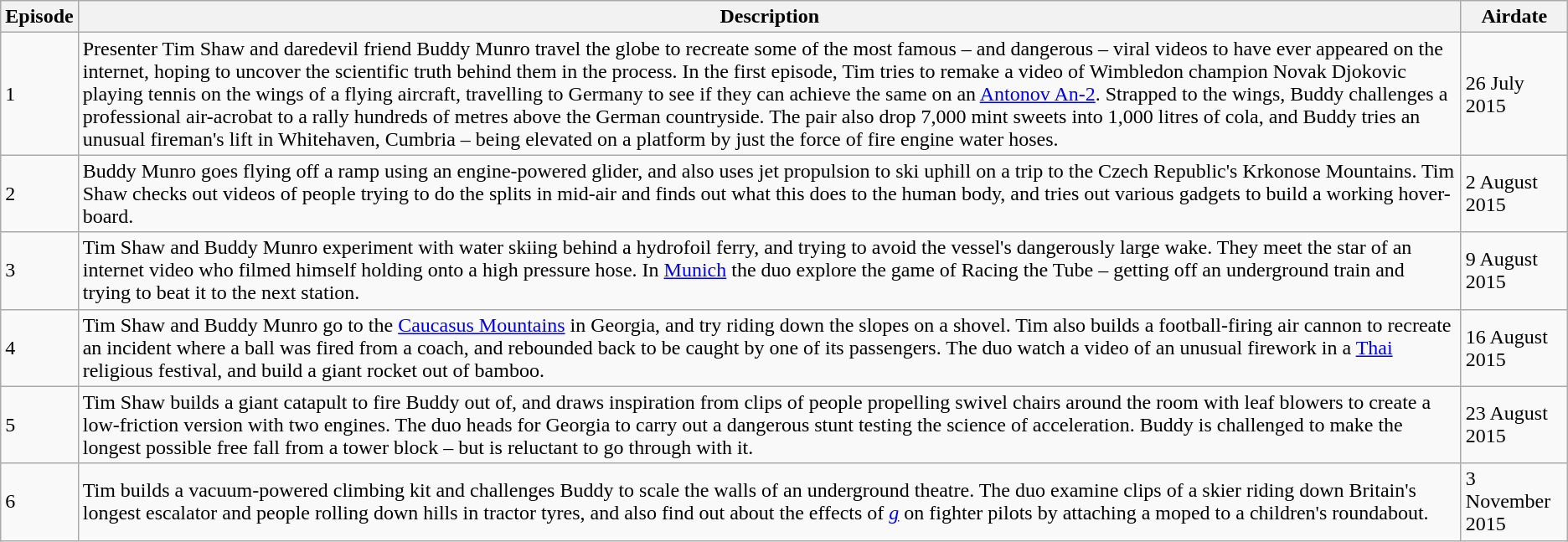<table class="wikitable">
<tr>
<th>Episode</th>
<th>Description</th>
<th>Airdate</th>
</tr>
<tr>
<td>1</td>
<td>Presenter Tim Shaw and daredevil friend Buddy Munro travel the globe to recreate some of the most famous – and dangerous – viral videos to have ever appeared on the internet, hoping to uncover the scientific truth behind them in the process. In the first episode, Tim tries to remake a video of Wimbledon champion Novak Djokovic playing tennis on the wings of a flying aircraft, travelling to Germany to see if they can achieve the same on an <a href='#'>Antonov An-2</a>. Strapped to the wings, Buddy challenges a professional air-acrobat to a rally hundreds of metres above the German countryside. The pair also drop 7,000 mint sweets into 1,000 litres of cola, and Buddy tries an unusual fireman's lift in Whitehaven, Cumbria – being elevated on a platform by just the force of fire engine water hoses.</td>
<td>26 July 2015</td>
</tr>
<tr>
<td>2</td>
<td>Buddy Munro goes flying off a ramp using an engine-powered glider, and also uses jet propulsion to ski uphill on a trip to the Czech Republic's Krkonose Mountains. Tim Shaw checks out videos of people trying to do the splits in mid-air and finds out what this does to the human body, and tries out various gadgets to build a working hover-board.</td>
<td>2 August 2015</td>
</tr>
<tr>
<td>3</td>
<td>Tim Shaw and Buddy Munro experiment with water skiing behind a hydrofoil ferry, and trying to avoid the vessel's dangerously large wake. They meet the star of an internet video who filmed himself holding onto a high pressure hose. In <a href='#'>Munich</a> the duo explore the game of Racing the Tube – getting off an underground train and trying to beat it to the next station.</td>
<td>9 August 2015</td>
</tr>
<tr>
<td>4</td>
<td>Tim Shaw and Buddy Munro go to the <a href='#'>Caucasus Mountains</a> in Georgia, and try riding down the slopes on a shovel. Tim also builds a football-firing air cannon to recreate an incident where a ball was fired from a coach, and rebounded back to be caught by one of its passengers. The duo watch a video of an unusual firework in a <a href='#'>Thai</a> religious festival, and build a giant rocket out of bamboo.</td>
<td>16 August 2015</td>
</tr>
<tr>
<td>5</td>
<td>Tim Shaw builds a giant catapult to fire Buddy out of, and draws inspiration from clips of people propelling swivel chairs around the room with leaf blowers to create a low-friction version with two engines. The duo heads for Georgia to carry out a dangerous stunt testing the science of acceleration. Buddy is challenged to make the longest possible free fall from a tower block – but is reluctant to go through with it.</td>
<td>23 August 2015</td>
</tr>
<tr>
<td>6</td>
<td>Tim builds a vacuum-powered climbing kit and challenges Buddy to scale the walls of an underground theatre. The duo examine clips of a skier riding down Britain's longest escalator and people rolling down hills in tractor tyres, and also find out about the effects of <em><a href='#'>g</a></em> on fighter pilots by attaching a moped to a children's roundabout.</td>
<td>3 November 2015</td>
</tr>
</table>
